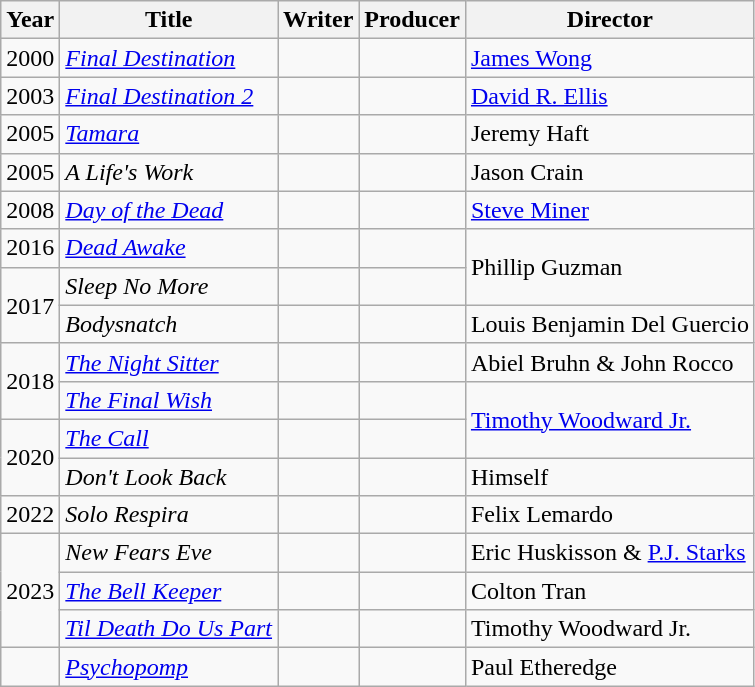<table class=wikitable>
<tr>
<th>Year</th>
<th>Title</th>
<th>Writer</th>
<th>Producer</th>
<th>Director</th>
</tr>
<tr>
<td>2000</td>
<td><em><a href='#'>Final Destination</a></em></td>
<td></td>
<td></td>
<td><a href='#'>James Wong</a></td>
</tr>
<tr>
<td>2003</td>
<td><em><a href='#'>Final Destination 2</a></em></td>
<td></td>
<td></td>
<td><a href='#'>David R. Ellis</a></td>
</tr>
<tr>
<td>2005</td>
<td><em><a href='#'>Tamara</a></em></td>
<td></td>
<td></td>
<td>Jeremy Haft</td>
</tr>
<tr>
<td>2005</td>
<td><em>A Life's Work</em></td>
<td></td>
<td></td>
<td>Jason Crain</td>
</tr>
<tr>
<td>2008</td>
<td><em><a href='#'>Day of the Dead</a></em></td>
<td></td>
<td></td>
<td><a href='#'>Steve Miner</a></td>
</tr>
<tr>
<td>2016</td>
<td><em><a href='#'>Dead Awake</a></em></td>
<td></td>
<td></td>
<td rowspan=2>Phillip Guzman</td>
</tr>
<tr>
<td rowspan=2>2017</td>
<td><em>Sleep No More</em></td>
<td></td>
<td></td>
</tr>
<tr>
<td><em>Bodysnatch</em></td>
<td></td>
<td></td>
<td>Louis Benjamin Del Guercio</td>
</tr>
<tr>
<td rowspan=2>2018</td>
<td><em><a href='#'>The Night Sitter</a></em></td>
<td></td>
<td></td>
<td>Abiel Bruhn & John Rocco</td>
</tr>
<tr>
<td><em><a href='#'>The Final Wish</a></em></td>
<td></td>
<td></td>
<td rowspan=2><a href='#'>Timothy Woodward Jr.</a></td>
</tr>
<tr>
<td rowspan=2>2020</td>
<td><em><a href='#'>The Call</a></em></td>
<td></td>
<td></td>
</tr>
<tr>
<td><em>Don't Look Back</em></td>
<td></td>
<td></td>
<td>Himself</td>
</tr>
<tr>
<td>2022</td>
<td><em>Solo Respira</em></td>
<td></td>
<td></td>
<td>Felix Lemardo</td>
</tr>
<tr>
<td rowspan=3>2023</td>
<td><em>New Fears Eve</em></td>
<td></td>
<td></td>
<td>Eric Huskisson & <a href='#'>P.J. Starks</a></td>
</tr>
<tr>
<td><em><a href='#'>The Bell Keeper</a></em></td>
<td></td>
<td></td>
<td>Colton Tran</td>
</tr>
<tr>
<td><em><a href='#'>Til Death Do Us Part</a></em></td>
<td></td>
<td></td>
<td>Timothy Woodward Jr.</td>
</tr>
<tr>
<td></td>
<td><em><a href='#'>Psychopomp</a></em></td>
<td></td>
<td></td>
<td>Paul Etheredge</td>
</tr>
</table>
